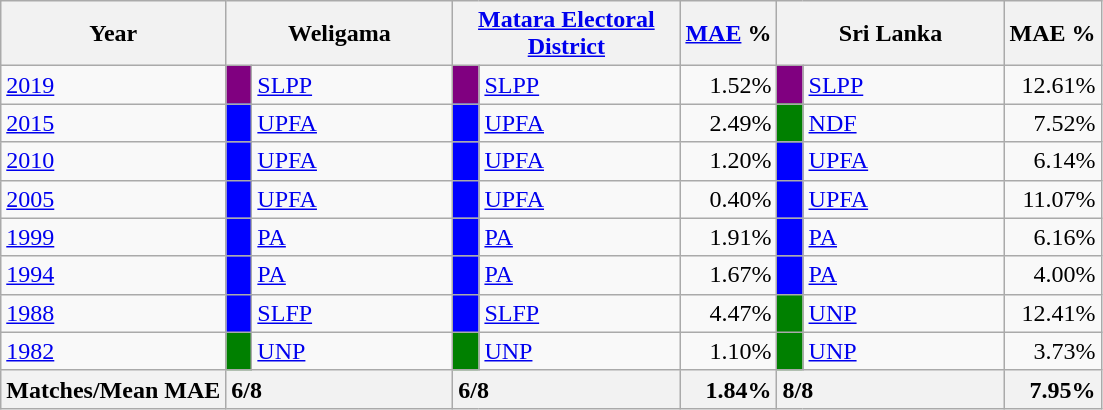<table class="wikitable">
<tr>
<th>Year</th>
<th colspan="2" width="144px">Weligama</th>
<th colspan="2" width="144px"><a href='#'>Matara Electoral District</a></th>
<th><a href='#'>MAE</a> %</th>
<th colspan="2" width="144px">Sri Lanka</th>
<th>MAE %</th>
</tr>
<tr>
<td><a href='#'>2019</a></td>
<td style="background-color:purple;" width="10px"></td>
<td style="text-align:left;"><a href='#'>SLPP</a></td>
<td style="background-color:purple;" width="10px"></td>
<td style="text-align:left;"><a href='#'>SLPP</a></td>
<td style="text-align:right;">1.52%</td>
<td style="background-color:purple;" width="10px"></td>
<td style="text-align:left;"><a href='#'>SLPP</a></td>
<td style="text-align:right;">12.61%</td>
</tr>
<tr>
<td><a href='#'>2015</a></td>
<td style="background-color:blue;" width="10px"></td>
<td style="text-align:left;"><a href='#'>UPFA</a></td>
<td style="background-color:blue;" width="10px"></td>
<td style="text-align:left;"><a href='#'>UPFA</a></td>
<td style="text-align:right;">2.49%</td>
<td style="background-color:green;" width="10px"></td>
<td style="text-align:left;"><a href='#'>NDF</a></td>
<td style="text-align:right;">7.52%</td>
</tr>
<tr>
<td><a href='#'>2010</a></td>
<td style="background-color:blue;" width="10px"></td>
<td style="text-align:left;"><a href='#'>UPFA</a></td>
<td style="background-color:blue;" width="10px"></td>
<td style="text-align:left;"><a href='#'>UPFA</a></td>
<td style="text-align:right;">1.20%</td>
<td style="background-color:blue;" width="10px"></td>
<td style="text-align:left;"><a href='#'>UPFA</a></td>
<td style="text-align:right;">6.14%</td>
</tr>
<tr>
<td><a href='#'>2005</a></td>
<td style="background-color:blue;" width="10px"></td>
<td style="text-align:left;"><a href='#'>UPFA</a></td>
<td style="background-color:blue;" width="10px"></td>
<td style="text-align:left;"><a href='#'>UPFA</a></td>
<td style="text-align:right;">0.40%</td>
<td style="background-color:blue;" width="10px"></td>
<td style="text-align:left;"><a href='#'>UPFA</a></td>
<td style="text-align:right;">11.07%</td>
</tr>
<tr>
<td><a href='#'>1999</a></td>
<td style="background-color:blue;" width="10px"></td>
<td style="text-align:left;"><a href='#'>PA</a></td>
<td style="background-color:blue;" width="10px"></td>
<td style="text-align:left;"><a href='#'>PA</a></td>
<td style="text-align:right;">1.91%</td>
<td style="background-color:blue;" width="10px"></td>
<td style="text-align:left;"><a href='#'>PA</a></td>
<td style="text-align:right;">6.16%</td>
</tr>
<tr>
<td><a href='#'>1994</a></td>
<td style="background-color:blue;" width="10px"></td>
<td style="text-align:left;"><a href='#'>PA</a></td>
<td style="background-color:blue;" width="10px"></td>
<td style="text-align:left;"><a href='#'>PA</a></td>
<td style="text-align:right;">1.67%</td>
<td style="background-color:blue;" width="10px"></td>
<td style="text-align:left;"><a href='#'>PA</a></td>
<td style="text-align:right;">4.00%</td>
</tr>
<tr>
<td><a href='#'>1988</a></td>
<td style="background-color:blue;" width="10px"></td>
<td style="text-align:left;"><a href='#'>SLFP</a></td>
<td style="background-color:blue;" width="10px"></td>
<td style="text-align:left;"><a href='#'>SLFP</a></td>
<td style="text-align:right;">4.47%</td>
<td style="background-color:green;" width="10px"></td>
<td style="text-align:left;"><a href='#'>UNP</a></td>
<td style="text-align:right;">12.41%</td>
</tr>
<tr>
<td><a href='#'>1982</a></td>
<td style="background-color:green;" width="10px"></td>
<td style="text-align:left;"><a href='#'>UNP</a></td>
<td style="background-color:green;" width="10px"></td>
<td style="text-align:left;"><a href='#'>UNP</a></td>
<td style="text-align:right;">1.10%</td>
<td style="background-color:green;" width="10px"></td>
<td style="text-align:left;"><a href='#'>UNP</a></td>
<td style="text-align:right;">3.73%</td>
</tr>
<tr>
<th>Matches/Mean MAE</th>
<th style="text-align:left;"colspan="2" width="144px">6/8</th>
<th style="text-align:left;"colspan="2" width="144px">6/8</th>
<th style="text-align:right;">1.84%</th>
<th style="text-align:left;"colspan="2" width="144px">8/8</th>
<th style="text-align:right;">7.95%</th>
</tr>
</table>
